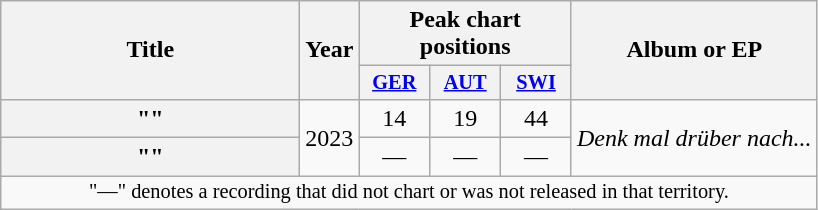<table class="wikitable plainrowheaders" style="text-align:center;">
<tr>
<th scope="col" rowspan="2" style="width:12em;">Title</th>
<th scope="col" rowspan="2">Year</th>
<th scope="col" colspan="3">Peak chart positions</th>
<th scope="col" rowspan="2">Album or EP</th>
</tr>
<tr>
<th scope="col" style="width:3em;font-size:85%;"><a href='#'>GER</a><br></th>
<th scope="col" style="width:3em;font-size:85%;"><a href='#'>AUT</a><br></th>
<th scope="col" style="width:3em;font-size:85%;"><a href='#'>SWI</a><br></th>
</tr>
<tr>
<th scope="row">""<br></th>
<td rowspan="2">2023</td>
<td>14</td>
<td>19</td>
<td>44</td>
<td rowspan="2"><em>Denk mal drüber nach...</em></td>
</tr>
<tr>
<th scope="row">""<br></th>
<td>—</td>
<td>—</td>
<td>—</td>
</tr>
<tr>
<td colspan="15" style="font-size:85%">"—" denotes a recording that did not chart or was not released in that territory.</td>
</tr>
</table>
